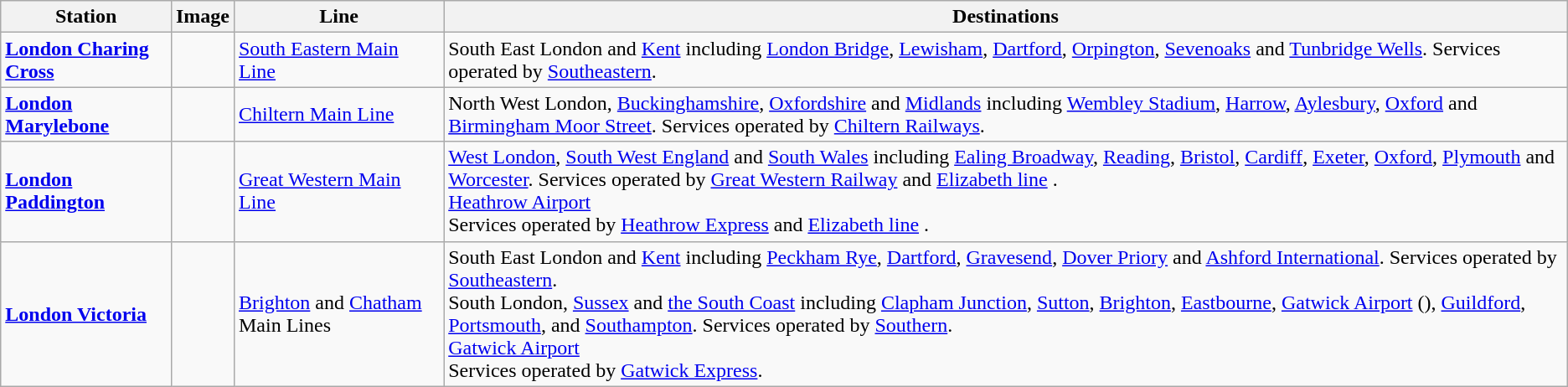<table class="wikitable">
<tr>
<th>Station</th>
<th>Image</th>
<th>Line</th>
<th>Destinations</th>
</tr>
<tr>
<td><strong><a href='#'>London Charing Cross</a></strong><br>  </td>
<td></td>
<td><a href='#'>South Eastern Main Line</a></td>
<td>South East London and <a href='#'>Kent</a> including <a href='#'>London Bridge</a>, <a href='#'>Lewisham</a>, <a href='#'>Dartford</a>, <a href='#'>Orpington</a>, <a href='#'>Sevenoaks</a> and <a href='#'>Tunbridge Wells</a>. Services operated by <a href='#'>Southeastern</a>.</td>
</tr>
<tr>
<td><strong><a href='#'>London Marylebone</a></strong><br> </td>
<td></td>
<td><a href='#'>Chiltern Main Line</a></td>
<td>North West London, <a href='#'>Buckinghamshire</a>, <a href='#'>Oxfordshire</a> and <a href='#'>Midlands</a> including <a href='#'>Wembley Stadium</a>, <a href='#'>Harrow</a>, <a href='#'>Aylesbury</a>, <a href='#'>Oxford</a> and <a href='#'>Birmingham Moor Street</a>. Services operated by <a href='#'>Chiltern Railways</a>.</td>
</tr>
<tr>
<td><strong><a href='#'>London Paddington</a></strong><br>      </td>
<td></td>
<td><a href='#'>Great Western Main Line</a></td>
<td><a href='#'>West London</a>, <a href='#'>South West England</a> and <a href='#'>South Wales</a> including <a href='#'>Ealing Broadway</a>, <a href='#'>Reading</a>, <a href='#'>Bristol</a>, <a href='#'>Cardiff</a>, <a href='#'>Exeter</a>, <a href='#'>Oxford</a>, <a href='#'>Plymouth</a> and <a href='#'>Worcester</a>. Services operated by <a href='#'>Great Western Railway</a> and <a href='#'>Elizabeth line</a> .<br><a href='#'>Heathrow Airport</a> <br>Services operated by <a href='#'>Heathrow Express</a> and <a href='#'>Elizabeth line</a> .</td>
</tr>
<tr>
<td><strong><a href='#'>London Victoria</a></strong><br>   </td>
<td></td>
<td><a href='#'>Brighton</a> and <a href='#'>Chatham</a> Main Lines</td>
<td>South East London and <a href='#'>Kent</a> including <a href='#'>Peckham Rye</a>, <a href='#'>Dartford</a>, <a href='#'>Gravesend</a>, <a href='#'>Dover Priory</a> and <a href='#'>Ashford International</a>. Services operated by <a href='#'>Southeastern</a>.<br>South London, <a href='#'>Sussex</a> and <a href='#'>the South Coast</a> including <a href='#'>Clapham Junction</a>, <a href='#'>Sutton</a>, <a href='#'>Brighton</a>, <a href='#'>Eastbourne</a>, <a href='#'>Gatwick Airport</a> (), <a href='#'>Guildford</a>, <a href='#'>Portsmouth</a>, and <a href='#'>Southampton</a>. Services operated by <a href='#'>Southern</a>.<br><a href='#'>Gatwick Airport</a> <br>Services operated by <a href='#'>Gatwick Express</a>.</td>
</tr>
</table>
